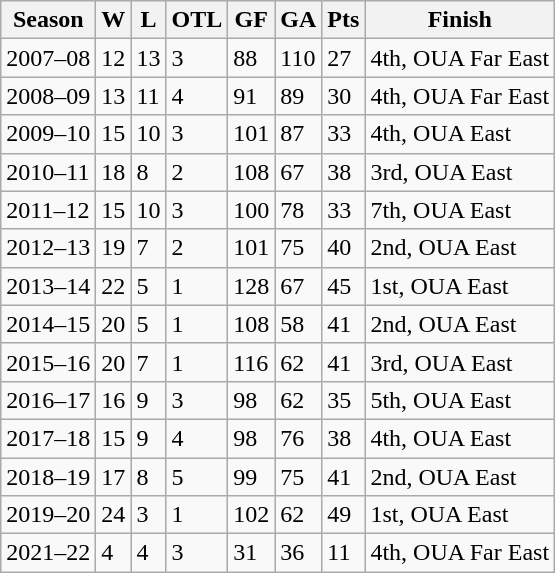<table class="wikitable">
<tr>
<th>Season</th>
<th>W</th>
<th>L</th>
<th>OTL</th>
<th>GF</th>
<th>GA</th>
<th>Pts</th>
<th>Finish</th>
</tr>
<tr>
<td>2007–08</td>
<td>12</td>
<td>13</td>
<td>3</td>
<td>88</td>
<td>110</td>
<td>27</td>
<td>4th, OUA Far East</td>
</tr>
<tr>
<td>2008–09</td>
<td>13</td>
<td>11</td>
<td>4</td>
<td>91</td>
<td>89</td>
<td>30</td>
<td>4th, OUA Far East</td>
</tr>
<tr>
<td>2009–10</td>
<td>15</td>
<td>10</td>
<td>3</td>
<td>101</td>
<td>87</td>
<td>33</td>
<td>4th, OUA East</td>
</tr>
<tr>
<td>2010–11</td>
<td>18</td>
<td>8</td>
<td>2</td>
<td>108</td>
<td>67</td>
<td>38</td>
<td>3rd, OUA East</td>
</tr>
<tr>
<td>2011–12</td>
<td>15</td>
<td>10</td>
<td>3</td>
<td>100</td>
<td>78</td>
<td>33</td>
<td>7th, OUA East</td>
</tr>
<tr>
<td>2012–13</td>
<td>19</td>
<td>7</td>
<td>2</td>
<td>101</td>
<td>75</td>
<td>40</td>
<td>2nd, OUA East</td>
</tr>
<tr>
<td>2013–14</td>
<td>22</td>
<td>5</td>
<td>1</td>
<td>128</td>
<td>67</td>
<td>45</td>
<td>1st, OUA East</td>
</tr>
<tr>
<td>2014–15</td>
<td>20</td>
<td>5</td>
<td>1</td>
<td>108</td>
<td>58</td>
<td>41</td>
<td>2nd, OUA East</td>
</tr>
<tr>
<td>2015–16</td>
<td>20</td>
<td>7</td>
<td>1</td>
<td>116</td>
<td>62</td>
<td>41</td>
<td>3rd, OUA East</td>
</tr>
<tr>
<td>2016–17</td>
<td>16</td>
<td>9</td>
<td>3</td>
<td>98</td>
<td>62</td>
<td>35</td>
<td>5th, OUA East</td>
</tr>
<tr>
<td>2017–18</td>
<td>15</td>
<td>9</td>
<td>4</td>
<td>98</td>
<td>76</td>
<td>38</td>
<td>4th, OUA East</td>
</tr>
<tr>
<td>2018–19</td>
<td>17</td>
<td>8</td>
<td>5</td>
<td>99</td>
<td>75</td>
<td>41</td>
<td>2nd, OUA East</td>
</tr>
<tr>
<td>2019–20</td>
<td>24</td>
<td>3</td>
<td>1</td>
<td>102</td>
<td>62</td>
<td>49</td>
<td>1st, OUA East</td>
</tr>
<tr>
<td>2021–22</td>
<td>4</td>
<td>4</td>
<td>3</td>
<td>31</td>
<td>36</td>
<td>11</td>
<td>4th, OUA Far East</td>
</tr>
</table>
